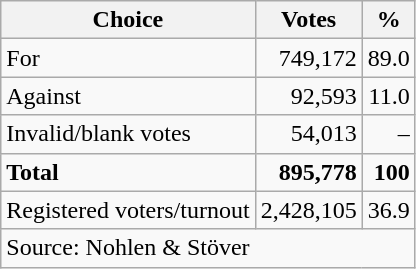<table class=wikitable style=text-align:right>
<tr>
<th>Choice</th>
<th>Votes</th>
<th>%</th>
</tr>
<tr>
<td align=left>For</td>
<td>749,172</td>
<td>89.0</td>
</tr>
<tr>
<td align=left>Against</td>
<td>92,593</td>
<td>11.0</td>
</tr>
<tr>
<td align=left>Invalid/blank votes</td>
<td>54,013</td>
<td>–</td>
</tr>
<tr>
<td align=left><strong>Total</strong></td>
<td><strong>895,778</strong></td>
<td><strong>100</strong></td>
</tr>
<tr>
<td align=left>Registered voters/turnout</td>
<td>2,428,105</td>
<td>36.9</td>
</tr>
<tr>
<td align=left colspan=3>Source: Nohlen & Stöver</td>
</tr>
</table>
